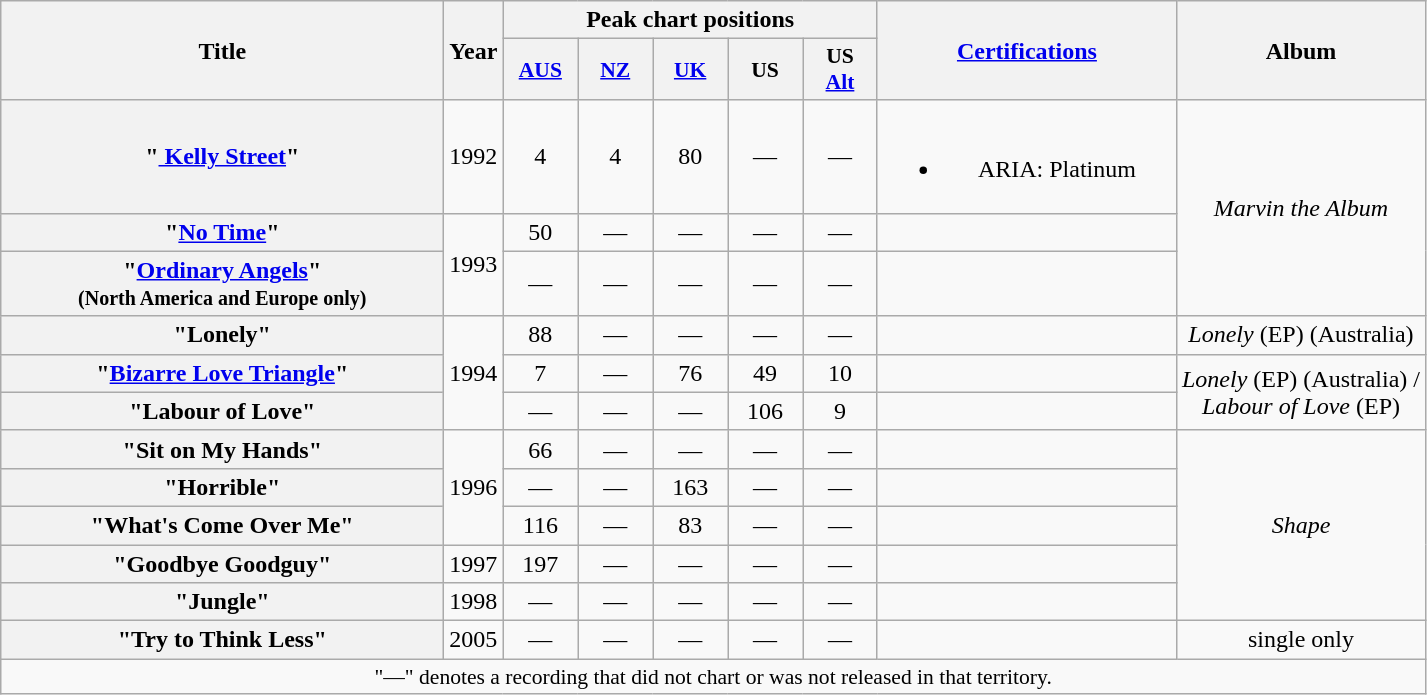<table class="wikitable plainrowheaders" style="text-align:center;" border="1">
<tr>
<th scope="col" rowspan="2" style="width:18em;">Title</th>
<th scope="col" rowspan="2">Year</th>
<th scope="col" colspan="5">Peak chart positions</th>
<th scope="col" rowspan="2" style="width:12em;"><a href='#'>Certifications</a></th>
<th scope="col" rowspan="2">Album</th>
</tr>
<tr>
<th scope="col" style="width:3em;font-size:90%;"><a href='#'>AUS</a><br></th>
<th scope="col" style="width:3em;font-size:90%;"><a href='#'>NZ</a><br></th>
<th scope="col" style="width:3em;font-size:90%;"><a href='#'>UK</a><br></th>
<th scope="col" style="width:3em;font-size:90%;">US<br></th>
<th scope="col" style="width:3em;font-size:90%;">US<br><a href='#'>Alt</a><br></th>
</tr>
<tr>
<th scope="row">"<a href='#'> Kelly Street</a>"</th>
<td>1992</td>
<td>4</td>
<td>4</td>
<td>80</td>
<td>—</td>
<td>—</td>
<td><br><ul><li>ARIA: Platinum</li></ul></td>
<td rowspan="3"><em>Marvin the Album</em></td>
</tr>
<tr>
<th scope="row">"<a href='#'>No Time</a>"</th>
<td rowspan="2">1993</td>
<td>50</td>
<td>—</td>
<td>—</td>
<td>—</td>
<td>—</td>
<td></td>
</tr>
<tr>
<th scope="row">"<a href='#'>Ordinary Angels</a>"<br> <small>(North America and Europe only)</small></th>
<td>—</td>
<td>—</td>
<td>—</td>
<td>—</td>
<td>—</td>
<td></td>
</tr>
<tr>
<th scope="row">"Lonely"</th>
<td rowspan="3">1994</td>
<td>88</td>
<td>—</td>
<td>—</td>
<td>—</td>
<td>—</td>
<td></td>
<td><em>Lonely</em> (EP) (Australia)</td>
</tr>
<tr>
<th scope="row">"<a href='#'>Bizarre Love Triangle</a>"</th>
<td>7</td>
<td>—</td>
<td>76</td>
<td>49</td>
<td>10</td>
<td></td>
<td rowspan="2"><em>Lonely</em> (EP) (Australia) /<br><em>Labour of Love</em> (EP)</td>
</tr>
<tr>
<th scope="row">"Labour of Love"</th>
<td>—</td>
<td>—</td>
<td>—</td>
<td>106</td>
<td>9</td>
<td></td>
</tr>
<tr>
<th scope="row">"Sit on My Hands"</th>
<td rowspan="3">1996</td>
<td>66</td>
<td>—</td>
<td>—</td>
<td>—</td>
<td>—</td>
<td></td>
<td rowspan="5"><em>Shape</em></td>
</tr>
<tr>
<th scope="row">"Horrible"</th>
<td>—</td>
<td>—</td>
<td>163</td>
<td>—</td>
<td>—</td>
<td></td>
</tr>
<tr>
<th scope="row">"What's Come Over Me"</th>
<td>116</td>
<td>—</td>
<td>83</td>
<td>—</td>
<td>—</td>
<td></td>
</tr>
<tr>
<th scope="row">"Goodbye Goodguy"</th>
<td>1997</td>
<td>197</td>
<td>—</td>
<td>—</td>
<td>—</td>
<td>—</td>
<td></td>
</tr>
<tr>
<th scope="row">"Jungle"</th>
<td>1998</td>
<td>—</td>
<td>—</td>
<td>—</td>
<td>—</td>
<td>—</td>
</tr>
<tr>
<th scope="row">"Try to Think Less"</th>
<td>2005</td>
<td>—</td>
<td>—</td>
<td>—</td>
<td>—</td>
<td>—</td>
<td></td>
<td>single only</td>
</tr>
<tr>
<td colspan="9" style="font-size:90%">"—" denotes a recording that did not chart or was not released in that territory.</td>
</tr>
</table>
